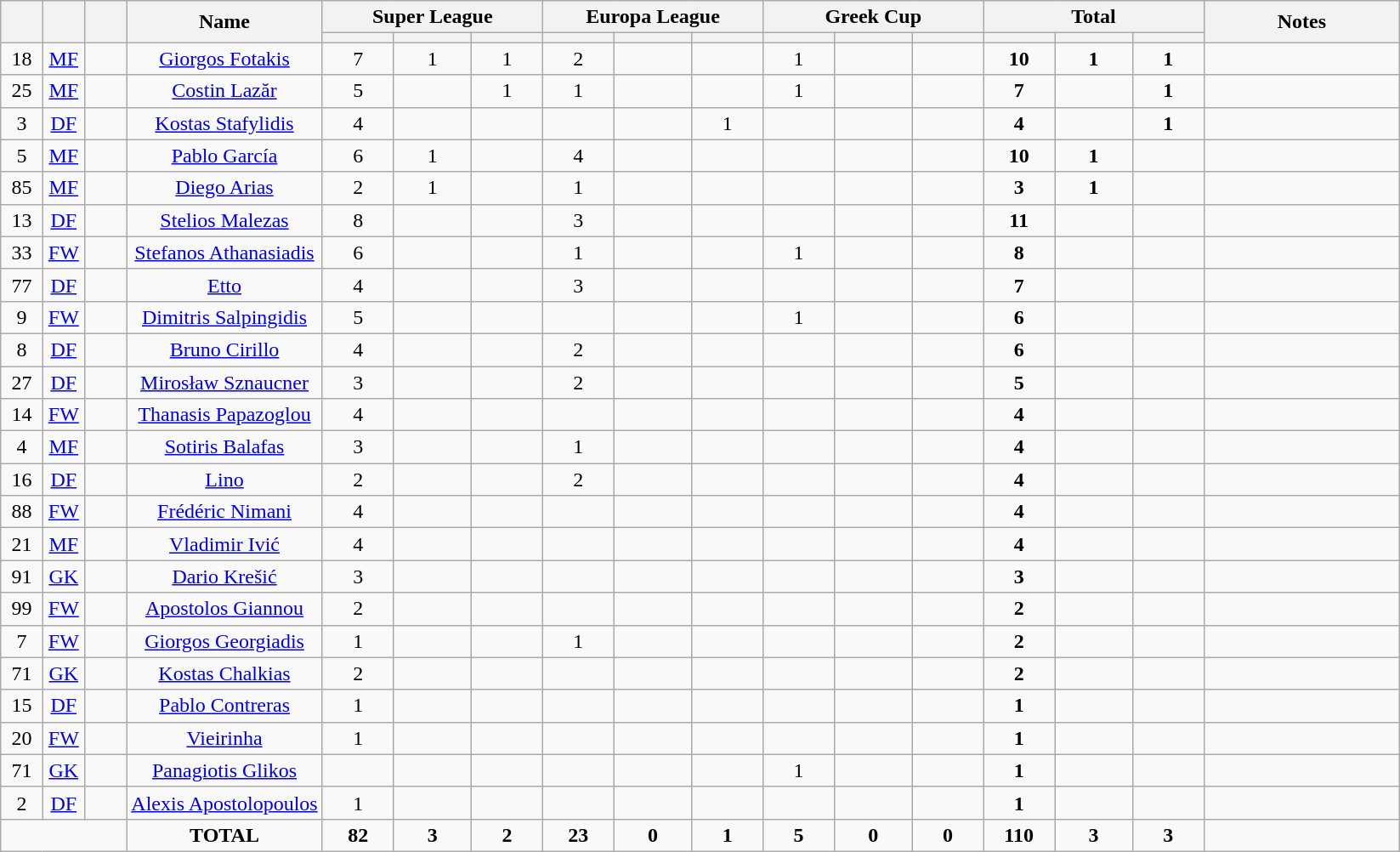<table class="wikitable" style="font-size: 100%; text-align: center;">
<tr>
<th rowspan="2"  style="width:3%; text-align:center;"></th>
<th rowspan="2"  style="width:3%; text-align:center;"></th>
<th rowspan="2"  style="width:3%; text-align:center;"></th>
<th rowspan="2"  style="width:14%; text-align:center;">Name</th>
<th colspan="3" style="text-align:center;">Super League</th>
<th colspan="3" style="text-align:center;">Europa League</th>
<th colspan="3" style="text-align:center;">Greek Cup</th>
<th colspan="3" style="text-align:center;">Total</th>
<th rowspan="2"  style="width:14%; text-align:center;">Notes</th>
</tr>
<tr>
<th style="width:25px; "></th>
<th style="width:28px; "></th>
<th style="width:25px; "></th>
<th style="width:25px; "></th>
<th style="width:28px; "></th>
<th style="width:25px; "></th>
<th style="width:25px; "></th>
<th style="width:28px; "></th>
<th style="width:25px; "></th>
<th style="width:25px; "></th>
<th style="width:28px; "></th>
<th style="width:25px; "></th>
</tr>
<tr>
<td>18</td>
<td><a href='#'>MF</a></td>
<td></td>
<td><a href='#'>Giorgos Fotakis</a></td>
<td>7</td>
<td>1</td>
<td>1</td>
<td>2</td>
<td></td>
<td></td>
<td>1</td>
<td></td>
<td></td>
<td><strong>10</strong></td>
<td><strong>1</strong></td>
<td><strong>1</strong></td>
<td></td>
</tr>
<tr>
<td>25</td>
<td><a href='#'>MF</a></td>
<td></td>
<td><a href='#'>Costin Lazăr</a></td>
<td>5</td>
<td></td>
<td>1</td>
<td>1</td>
<td></td>
<td></td>
<td>1</td>
<td></td>
<td></td>
<td><strong>7</strong></td>
<td></td>
<td><strong>1</strong></td>
<td></td>
</tr>
<tr>
<td>3</td>
<td><a href='#'>DF</a></td>
<td></td>
<td><a href='#'>Kostas Stafylidis</a></td>
<td>4</td>
<td></td>
<td></td>
<td></td>
<td></td>
<td>1</td>
<td></td>
<td></td>
<td></td>
<td><strong>4</strong></td>
<td></td>
<td><strong>1</strong></td>
<td></td>
</tr>
<tr>
<td>5</td>
<td><a href='#'>MF</a></td>
<td></td>
<td><a href='#'>Pablo García</a></td>
<td>6</td>
<td>1</td>
<td></td>
<td>4</td>
<td></td>
<td></td>
<td></td>
<td></td>
<td></td>
<td><strong>10</strong></td>
<td><strong>1</strong></td>
<td></td>
<td></td>
</tr>
<tr>
<td>85</td>
<td><a href='#'>MF</a></td>
<td></td>
<td><a href='#'>Diego Arias</a></td>
<td>2</td>
<td>1</td>
<td></td>
<td>1</td>
<td></td>
<td></td>
<td></td>
<td></td>
<td></td>
<td><strong>3</strong></td>
<td><strong>1</strong></td>
<td></td>
<td></td>
</tr>
<tr>
<td>13</td>
<td><a href='#'>DF</a></td>
<td></td>
<td><a href='#'>Stelios Malezas</a></td>
<td>8</td>
<td></td>
<td></td>
<td>3</td>
<td></td>
<td></td>
<td></td>
<td></td>
<td></td>
<td><strong>11</strong></td>
<td></td>
<td></td>
<td></td>
</tr>
<tr>
<td>33</td>
<td><a href='#'>FW</a></td>
<td></td>
<td><a href='#'>Stefanos Athanasiadis</a></td>
<td>6</td>
<td></td>
<td></td>
<td>1</td>
<td></td>
<td></td>
<td>1</td>
<td></td>
<td></td>
<td><strong>8</strong></td>
<td></td>
<td></td>
<td></td>
</tr>
<tr>
<td>77</td>
<td><a href='#'>DF</a></td>
<td></td>
<td><a href='#'>Etto</a></td>
<td>4</td>
<td></td>
<td></td>
<td>3</td>
<td></td>
<td></td>
<td></td>
<td></td>
<td></td>
<td><strong>7</strong></td>
<td></td>
<td></td>
<td></td>
</tr>
<tr>
<td>9</td>
<td><a href='#'>FW</a></td>
<td></td>
<td><a href='#'>Dimitris Salpingidis</a></td>
<td>5</td>
<td></td>
<td></td>
<td></td>
<td></td>
<td></td>
<td>1</td>
<td></td>
<td></td>
<td><strong>6</strong></td>
<td></td>
<td></td>
<td></td>
</tr>
<tr>
<td>8</td>
<td><a href='#'>DF</a></td>
<td></td>
<td><a href='#'>Bruno Cirillo</a></td>
<td>4</td>
<td></td>
<td></td>
<td>2</td>
<td></td>
<td></td>
<td></td>
<td></td>
<td></td>
<td><strong>6</strong></td>
<td></td>
<td></td>
<td></td>
</tr>
<tr>
<td>27</td>
<td><a href='#'>DF</a></td>
<td></td>
<td><a href='#'>Mirosław Sznaucner</a></td>
<td>3</td>
<td></td>
<td></td>
<td>2</td>
<td></td>
<td></td>
<td></td>
<td></td>
<td></td>
<td><strong>5</strong></td>
<td></td>
<td></td>
<td></td>
</tr>
<tr>
<td>14</td>
<td><a href='#'>FW</a></td>
<td></td>
<td><a href='#'>Thanasis Papazoglou</a></td>
<td>4</td>
<td></td>
<td></td>
<td></td>
<td></td>
<td></td>
<td></td>
<td></td>
<td></td>
<td><strong>4</strong></td>
<td></td>
<td></td>
<td></td>
</tr>
<tr>
<td>4</td>
<td><a href='#'>MF</a></td>
<td></td>
<td><a href='#'>Sotiris Balafas</a></td>
<td>3</td>
<td></td>
<td></td>
<td>1</td>
<td></td>
<td></td>
<td></td>
<td></td>
<td></td>
<td><strong>4</strong></td>
<td></td>
<td></td>
<td></td>
</tr>
<tr>
<td>16</td>
<td><a href='#'>DF</a></td>
<td></td>
<td><a href='#'>Lino</a></td>
<td>2</td>
<td></td>
<td></td>
<td>2</td>
<td></td>
<td></td>
<td></td>
<td></td>
<td></td>
<td><strong>4</strong></td>
<td></td>
<td></td>
<td></td>
</tr>
<tr>
<td>88</td>
<td><a href='#'>FW</a></td>
<td></td>
<td><a href='#'>Frédéric Nimani</a></td>
<td>4</td>
<td></td>
<td></td>
<td></td>
<td></td>
<td></td>
<td></td>
<td></td>
<td></td>
<td><strong>4</strong></td>
<td></td>
<td></td>
<td></td>
</tr>
<tr>
<td>21</td>
<td><a href='#'>MF</a></td>
<td></td>
<td><a href='#'>Vladimir Ivić</a></td>
<td>4</td>
<td></td>
<td></td>
<td></td>
<td></td>
<td></td>
<td></td>
<td></td>
<td></td>
<td><strong>4</strong></td>
<td></td>
<td></td>
<td></td>
</tr>
<tr>
<td>91</td>
<td><a href='#'>GK</a></td>
<td></td>
<td><a href='#'>Dario Krešić</a></td>
<td>3</td>
<td></td>
<td></td>
<td></td>
<td></td>
<td></td>
<td></td>
<td></td>
<td></td>
<td><strong>3</strong></td>
<td></td>
<td></td>
<td></td>
</tr>
<tr>
<td>99</td>
<td><a href='#'>FW</a></td>
<td></td>
<td><a href='#'>Apostolos Giannou</a></td>
<td>2</td>
<td></td>
<td></td>
<td></td>
<td></td>
<td></td>
<td></td>
<td></td>
<td></td>
<td><strong>2</strong></td>
<td></td>
<td></td>
<td></td>
</tr>
<tr>
<td>7</td>
<td><a href='#'>FW</a></td>
<td></td>
<td><a href='#'>Giorgos Georgiadis</a></td>
<td>1</td>
<td></td>
<td></td>
<td>1</td>
<td></td>
<td></td>
<td></td>
<td></td>
<td></td>
<td><strong>2</strong></td>
<td></td>
<td></td>
<td></td>
</tr>
<tr>
<td>71</td>
<td><a href='#'>GK</a></td>
<td></td>
<td><a href='#'>Kostas Chalkias</a></td>
<td>2</td>
<td></td>
<td></td>
<td></td>
<td></td>
<td></td>
<td></td>
<td></td>
<td></td>
<td><strong>2</strong></td>
<td></td>
<td></td>
<td></td>
</tr>
<tr>
<td>15</td>
<td><a href='#'>DF</a></td>
<td></td>
<td><a href='#'>Pablo Contreras</a></td>
<td>1</td>
<td></td>
<td></td>
<td></td>
<td></td>
<td></td>
<td></td>
<td></td>
<td></td>
<td><strong>1</strong></td>
<td></td>
<td></td>
<td></td>
</tr>
<tr>
<td>20</td>
<td><a href='#'>FW</a></td>
<td></td>
<td><a href='#'>Vieirinha</a></td>
<td>1</td>
<td></td>
<td></td>
<td></td>
<td></td>
<td></td>
<td></td>
<td></td>
<td></td>
<td><strong>1</strong></td>
<td></td>
<td></td>
<td></td>
</tr>
<tr>
<td>71</td>
<td><a href='#'>GK</a></td>
<td></td>
<td><a href='#'>Panagiotis Glikos</a></td>
<td></td>
<td></td>
<td></td>
<td></td>
<td></td>
<td></td>
<td>1</td>
<td></td>
<td></td>
<td><strong>1</strong></td>
<td></td>
<td></td>
<td></td>
</tr>
<tr>
<td>2</td>
<td><a href='#'>DF</a></td>
<td></td>
<td><a href='#'>Alexis Apostolopoulos</a></td>
<td>1</td>
<td></td>
<td></td>
<td></td>
<td></td>
<td></td>
<td></td>
<td></td>
<td></td>
<td><strong>1</strong></td>
<td></td>
<td></td>
<td></td>
</tr>
<tr>
<td colspan="3"></td>
<td><strong>TOTAL</strong></td>
<td><strong>82</strong></td>
<td><strong>3</strong></td>
<td><strong>2</strong></td>
<td><strong>23</strong></td>
<td><strong>0</strong></td>
<td><strong>1</strong></td>
<td><strong>5</strong></td>
<td><strong>0</strong></td>
<td><strong>0</strong></td>
<td><strong>110</strong></td>
<td><strong>3</strong></td>
<td><strong>3</strong></td>
</tr>
</table>
